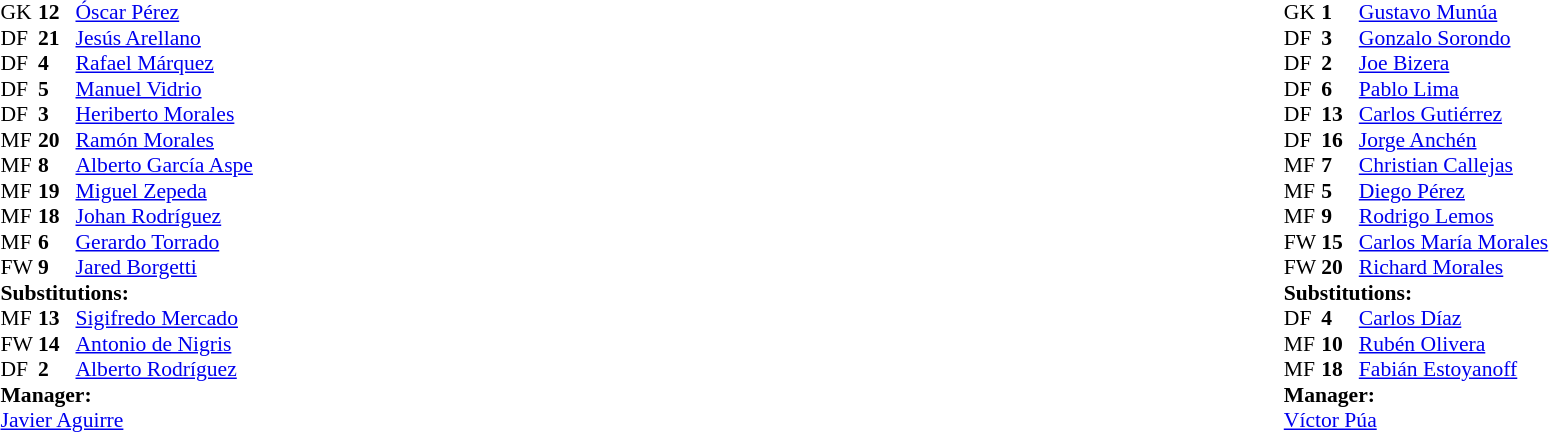<table width="100%">
<tr>
<td valign="top" width="50%"><br><table style="font-size: 90%" cellspacing="0" cellpadding="0">
<tr>
<th width=25></th>
<th width=25></th>
</tr>
<tr>
<td>GK</td>
<td><strong>12</strong></td>
<td><a href='#'>Óscar Pérez</a></td>
</tr>
<tr>
<td>DF</td>
<td><strong>21</strong></td>
<td><a href='#'>Jesús Arellano</a></td>
</tr>
<tr>
<td>DF</td>
<td><strong>4</strong></td>
<td><a href='#'>Rafael Márquez</a></td>
<td></td>
<td></td>
</tr>
<tr>
<td>DF</td>
<td><strong>5</strong></td>
<td><a href='#'>Manuel Vidrio</a></td>
<td></td>
</tr>
<tr>
<td>DF</td>
<td><strong>3</strong></td>
<td><a href='#'>Heriberto Morales</a></td>
</tr>
<tr>
<td>MF</td>
<td><strong>20</strong></td>
<td><a href='#'>Ramón Morales</a></td>
</tr>
<tr>
<td>MF</td>
<td><strong>8</strong></td>
<td><a href='#'>Alberto García Aspe</a> </td>
<td></td>
</tr>
<tr>
<td>MF</td>
<td><strong>19</strong></td>
<td><a href='#'>Miguel Zepeda</a></td>
<td></td>
<td></td>
</tr>
<tr>
<td>MF</td>
<td><strong>18</strong></td>
<td><a href='#'>Johan Rodríguez</a></td>
<td></td>
<td></td>
</tr>
<tr>
<td>MF</td>
<td><strong>6</strong></td>
<td><a href='#'>Gerardo Torrado</a></td>
<td></td>
</tr>
<tr>
<td>FW</td>
<td><strong>9</strong></td>
<td><a href='#'>Jared Borgetti</a></td>
</tr>
<tr>
<td colspan=3><strong>Substitutions:</strong></td>
</tr>
<tr>
<td>MF</td>
<td><strong>13</strong></td>
<td><a href='#'>Sigifredo Mercado</a></td>
<td></td>
<td></td>
</tr>
<tr>
<td>FW</td>
<td><strong>14</strong></td>
<td><a href='#'>Antonio de Nigris</a></td>
<td></td>
<td></td>
</tr>
<tr>
<td>DF</td>
<td><strong>2</strong></td>
<td><a href='#'>Alberto Rodríguez</a></td>
<td></td>
<td></td>
</tr>
<tr>
<td colspan=3><strong>Manager:</strong></td>
</tr>
<tr>
<td colspan=3><a href='#'>Javier Aguirre</a></td>
</tr>
</table>
</td>
<td valign="top"></td>
<td valign="top" width="50%"><br><table style="font-size: 90%" cellspacing="0" cellpadding="0" align="center">
<tr>
<th width=25></th>
<th width=25></th>
</tr>
<tr>
<td>GK</td>
<td><strong>1</strong></td>
<td><a href='#'>Gustavo Munúa</a></td>
</tr>
<tr>
<td>DF</td>
<td><strong>3</strong></td>
<td><a href='#'>Gonzalo Sorondo</a></td>
</tr>
<tr>
<td>DF</td>
<td><strong>2</strong></td>
<td><a href='#'>Joe Bizera</a></td>
<td></td>
<td></td>
</tr>
<tr>
<td>DF</td>
<td><strong>6</strong></td>
<td><a href='#'>Pablo Lima</a></td>
<td></td>
</tr>
<tr>
<td>DF</td>
<td><strong>13</strong></td>
<td><a href='#'>Carlos Gutiérrez</a></td>
</tr>
<tr>
<td>DF</td>
<td><strong>16</strong></td>
<td><a href='#'>Jorge Anchén</a></td>
<td></td>
<td></td>
</tr>
<tr>
<td>MF</td>
<td><strong>7</strong></td>
<td><a href='#'>Christian Callejas</a></td>
<td></td>
</tr>
<tr>
<td>MF</td>
<td><strong>5</strong></td>
<td><a href='#'>Diego Pérez</a></td>
<td></td>
</tr>
<tr>
<td>MF</td>
<td><strong>9</strong></td>
<td><a href='#'>Rodrigo Lemos</a></td>
<td></td>
<td></td>
</tr>
<tr>
<td>FW</td>
<td><strong>15</strong></td>
<td><a href='#'>Carlos María Morales</a> </td>
<td></td>
</tr>
<tr>
<td>FW</td>
<td><strong>20</strong></td>
<td><a href='#'>Richard Morales</a></td>
<td></td>
</tr>
<tr>
<td colspan=3><strong>Substitutions:</strong></td>
</tr>
<tr>
<td>DF</td>
<td><strong>4</strong></td>
<td><a href='#'>Carlos Díaz</a></td>
<td></td>
<td></td>
</tr>
<tr>
<td>MF</td>
<td><strong>10</strong></td>
<td><a href='#'>Rubén Olivera</a></td>
<td></td>
<td></td>
</tr>
<tr>
<td>MF</td>
<td><strong>18</strong></td>
<td><a href='#'>Fabián Estoyanoff</a></td>
<td></td>
<td></td>
</tr>
<tr>
<td colspan=3><strong>Manager:</strong></td>
</tr>
<tr>
<td colspan=3><a href='#'>Víctor Púa</a></td>
</tr>
</table>
</td>
</tr>
</table>
